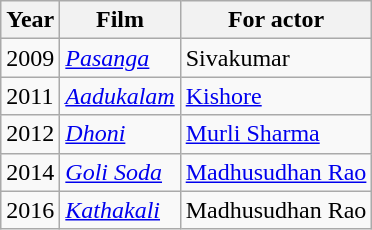<table class="wikitable sortable">
<tr>
<th scope="col">Year</th>
<th scope="col">Film</th>
<th scope="col">For actor</th>
</tr>
<tr>
<td>2009</td>
<td><em><a href='#'>Pasanga</a></em></td>
<td>Sivakumar</td>
</tr>
<tr>
<td>2011</td>
<td><em><a href='#'>Aadukalam</a></em></td>
<td><a href='#'>Kishore</a></td>
</tr>
<tr>
<td>2012</td>
<td><em><a href='#'>Dhoni</a></em></td>
<td><a href='#'>Murli Sharma</a></td>
</tr>
<tr>
<td>2014</td>
<td><em><a href='#'>Goli Soda</a></em></td>
<td><a href='#'>Madhusudhan Rao</a></td>
</tr>
<tr>
<td>2016</td>
<td><em><a href='#'>Kathakali</a></em></td>
<td>Madhusudhan Rao</td>
</tr>
</table>
